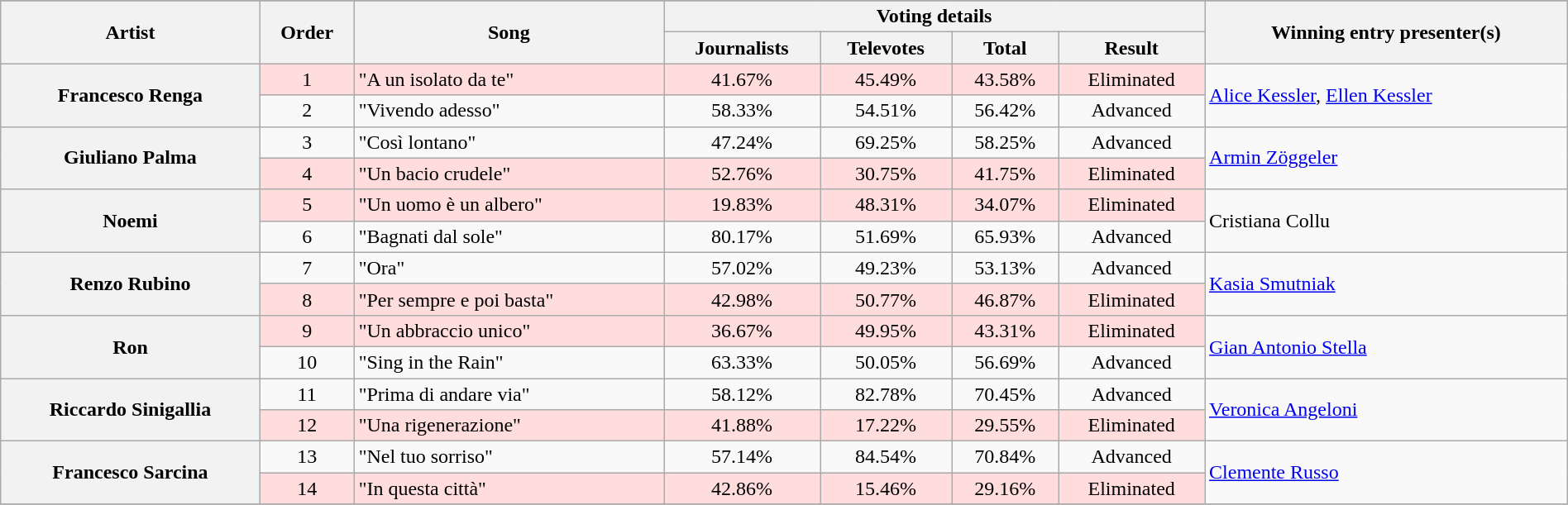<table class="wikitable plainrowheaders" style="text-align:center;width:100%;">
<tr>
</tr>
<tr>
<th rowspan="2">Artist</th>
<th rowspan="2">Order</th>
<th rowspan="2">Song</th>
<th colspan="4">Voting details</th>
<th rowspan="2">Winning entry presenter(s)</th>
</tr>
<tr>
<th>Journalists</th>
<th>Televotes</th>
<th>Total</th>
<th>Result</th>
</tr>
<tr style="background-color:#FFDDDD;">
<th scope="row" rowspan="2">Francesco Renga</th>
<td>1</td>
<td style="text-align:left;">"A un isolato da te"</td>
<td>41.67%</td>
<td>45.49%</td>
<td>43.58%</td>
<td>Eliminated</td>
<td rowspan="2" style="text-align:left;background-color:#f9f9f9"><a href='#'>Alice Kessler</a>, <a href='#'>Ellen Kessler</a></td>
</tr>
<tr>
<td>2</td>
<td style="text-align:left;">"Vivendo adesso"</td>
<td>58.33%</td>
<td>54.51%</td>
<td>56.42%</td>
<td>Advanced</td>
</tr>
<tr>
<th scope="row" rowspan="2">Giuliano Palma</th>
<td>3</td>
<td style="text-align:left;">"Così lontano"</td>
<td>47.24%</td>
<td>69.25%</td>
<td>58.25%</td>
<td>Advanced</td>
<td rowspan="2" style="text-align:left;background-color:#f9f9f9"><a href='#'>Armin Zöggeler</a></td>
</tr>
<tr style="background-color:#FFDDDD;">
<td>4</td>
<td style="text-align:left;">"Un bacio crudele"</td>
<td>52.76%</td>
<td>30.75%</td>
<td>41.75%</td>
<td>Eliminated</td>
</tr>
<tr style="background-color:#FFDDDD;">
<th scope="row" rowspan="2">Noemi</th>
<td>5</td>
<td style="text-align:left;">"Un uomo è un albero"</td>
<td>19.83%</td>
<td>48.31%</td>
<td>34.07%</td>
<td>Eliminated</td>
<td rowspan="2" style="text-align:left;background-color:#f9f9f9">Cristiana Collu</td>
</tr>
<tr>
<td>6</td>
<td style="text-align:left;">"Bagnati dal sole"</td>
<td>80.17%</td>
<td>51.69%</td>
<td>65.93%</td>
<td>Advanced</td>
</tr>
<tr>
<th scope="row" rowspan="2">Renzo Rubino</th>
<td>7</td>
<td style="text-align:left;">"Ora"</td>
<td>57.02%</td>
<td>49.23%</td>
<td>53.13%</td>
<td>Advanced</td>
<td rowspan="2" style="text-align:left;background-color:#f9f9f9"><a href='#'>Kasia Smutniak</a></td>
</tr>
<tr style="background-color:#FFDDDD;">
<td>8</td>
<td style="text-align:left;">"Per sempre e poi basta"</td>
<td>42.98%</td>
<td>50.77%</td>
<td>46.87%</td>
<td>Eliminated</td>
</tr>
<tr style="background-color:#FFDDDD;">
<th scope="row" rowspan="2">Ron</th>
<td>9</td>
<td style="text-align:left;">"Un abbraccio unico"</td>
<td>36.67%</td>
<td>49.95%</td>
<td>43.31%</td>
<td>Eliminated</td>
<td rowspan="2" style="text-align:left;background-color:#f9f9f9"><a href='#'>Gian Antonio Stella</a></td>
</tr>
<tr>
<td>10</td>
<td style="text-align:left;">"Sing in the Rain"</td>
<td>63.33%</td>
<td>50.05%</td>
<td>56.69%</td>
<td>Advanced</td>
</tr>
<tr>
<th scope="row" rowspan="2">Riccardo Sinigallia</th>
<td>11</td>
<td style="text-align:left;">"Prima di andare via"</td>
<td>58.12%</td>
<td>82.78%</td>
<td>70.45%</td>
<td>Advanced</td>
<td rowspan="2" style="text-align:left;background-color:#f9f9f9"><a href='#'>Veronica Angeloni</a></td>
</tr>
<tr style="background-color:#FFDDDD;">
<td>12</td>
<td style="text-align:left;">"Una rigenerazione"</td>
<td>41.88%</td>
<td>17.22%</td>
<td>29.55%</td>
<td>Eliminated</td>
</tr>
<tr>
<th scope="row" rowspan="2">Francesco Sarcina</th>
<td>13</td>
<td style="text-align:left;">"Nel tuo sorriso"</td>
<td>57.14%</td>
<td>84.54%</td>
<td>70.84%</td>
<td>Advanced</td>
<td rowspan="2" style="text-align:left;background-color:#f9f9f9"><a href='#'>Clemente Russo</a></td>
</tr>
<tr style="background-color:#FFDDDD;">
<td>14</td>
<td style="text-align:left;">"In questa città"</td>
<td>42.86%</td>
<td>15.46%</td>
<td>29.16%</td>
<td>Eliminated</td>
</tr>
<tr>
</tr>
</table>
